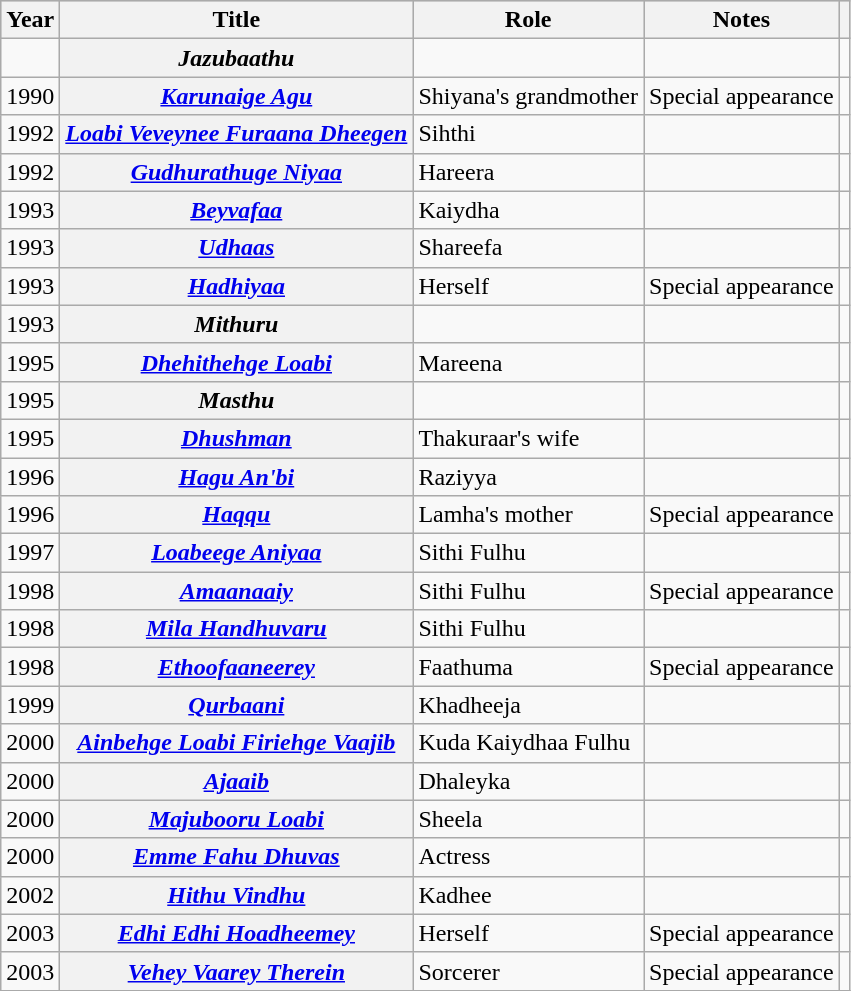<table class="wikitable sortable plainrowheaders">
<tr style="background:#ccc; text-align:center;">
<th scope="col">Year</th>
<th scope="col">Title</th>
<th scope="col">Role</th>
<th scope="col">Notes</th>
<th scope="col" class="unsortable"></th>
</tr>
<tr>
<td></td>
<th scope="row"><em>Jazubaathu</em></th>
<td></td>
<td></td>
<td></td>
</tr>
<tr>
<td>1990</td>
<th scope="row"><em><a href='#'>Karunaige Agu</a></em></th>
<td>Shiyana's grandmother</td>
<td>Special appearance</td>
<td style="text-align: center;"></td>
</tr>
<tr>
<td>1992</td>
<th scope="row"><em><a href='#'>Loabi Veveynee Furaana Dheegen</a></em></th>
<td>Sihthi</td>
<td></td>
<td style="text-align: center;"></td>
</tr>
<tr>
<td>1992</td>
<th scope="row"><em><a href='#'>Gudhurathuge Niyaa</a></em></th>
<td>Hareera</td>
<td></td>
<td style="text-align: center;"></td>
</tr>
<tr>
<td>1993</td>
<th scope="row"><em><a href='#'>Beyvafaa</a></em></th>
<td>Kaiydha</td>
<td></td>
<td style="text-align: center;"></td>
</tr>
<tr>
<td>1993</td>
<th scope="row"><em><a href='#'>Udhaas</a></em></th>
<td>Shareefa</td>
<td></td>
<td style="text-align: center;"></td>
</tr>
<tr>
<td>1993</td>
<th scope="row"><em><a href='#'>Hadhiyaa</a></em></th>
<td>Herself</td>
<td>Special appearance</td>
<td style="text-align: center;"></td>
</tr>
<tr>
<td>1993</td>
<th scope="row"><em>Mithuru</em></th>
<td></td>
<td></td>
<td></td>
</tr>
<tr>
<td>1995</td>
<th scope="row"><em><a href='#'>Dhehithehge Loabi</a></em></th>
<td>Mareena</td>
<td></td>
<td style="text-align: center;"></td>
</tr>
<tr>
<td>1995</td>
<th scope="row"><em>Masthu</em></th>
<td></td>
<td></td>
<td></td>
</tr>
<tr>
<td>1995</td>
<th scope="row"><em><a href='#'>Dhushman</a></em></th>
<td>Thakuraar's wife</td>
<td></td>
<td style="text-align: center;"></td>
</tr>
<tr>
<td>1996</td>
<th scope="row"><em><a href='#'>Hagu An'bi</a></em></th>
<td>Raziyya</td>
<td></td>
<td style="text-align: center;"></td>
</tr>
<tr>
<td>1996</td>
<th scope="row"><em><a href='#'>Haqqu</a></em></th>
<td>Lamha's mother</td>
<td>Special appearance</td>
<td style="text-align: center;"></td>
</tr>
<tr>
<td>1997</td>
<th scope="row"><em><a href='#'>Loabeege Aniyaa</a></em></th>
<td>Sithi Fulhu</td>
<td></td>
<td style="text-align: center;"></td>
</tr>
<tr>
<td>1998</td>
<th scope="row"><em><a href='#'>Amaanaaiy</a></em></th>
<td>Sithi Fulhu</td>
<td>Special appearance</td>
<td style="text-align: center;"></td>
</tr>
<tr>
<td>1998</td>
<th scope="row"><em><a href='#'>Mila Handhuvaru</a></em></th>
<td>Sithi Fulhu</td>
<td></td>
<td style="text-align: center;"></td>
</tr>
<tr>
<td>1998</td>
<th scope="row"><em><a href='#'>Ethoofaaneerey</a></em></th>
<td>Faathuma</td>
<td>Special appearance</td>
<td style="text-align: center;"></td>
</tr>
<tr>
<td>1999</td>
<th scope="row"><em><a href='#'>Qurbaani</a></em></th>
<td>Khadheeja</td>
<td></td>
<td style="text-align: center;"></td>
</tr>
<tr>
<td>2000</td>
<th scope="row"><em><a href='#'>Ainbehge Loabi Firiehge Vaajib</a></em></th>
<td>Kuda Kaiydhaa Fulhu</td>
<td></td>
<td style="text-align: center;"></td>
</tr>
<tr>
<td>2000</td>
<th scope="row"><em><a href='#'>Ajaaib</a></em></th>
<td>Dhaleyka</td>
<td></td>
<td style="text-align: center;"></td>
</tr>
<tr>
<td>2000</td>
<th scope="row"><em><a href='#'>Majubooru Loabi</a></em></th>
<td>Sheela</td>
<td></td>
<td style="text-align: center;"></td>
</tr>
<tr>
<td>2000</td>
<th scope="row"><em><a href='#'>Emme Fahu Dhuvas</a></em></th>
<td>Actress</td>
<td></td>
<td style="text-align: center;"></td>
</tr>
<tr>
<td>2002</td>
<th scope="row"><em><a href='#'>Hithu Vindhu</a></em></th>
<td>Kadhee</td>
<td></td>
<td style="text-align: center;"></td>
</tr>
<tr>
<td>2003</td>
<th scope="row"><em><a href='#'>Edhi Edhi Hoadheemey</a></em></th>
<td>Herself</td>
<td>Special appearance</td>
<td style="text-align: center;"></td>
</tr>
<tr>
<td>2003</td>
<th scope="row"><em><a href='#'>Vehey Vaarey Therein</a></em></th>
<td>Sorcerer</td>
<td>Special appearance</td>
<td style="text-align: center;"></td>
</tr>
<tr>
</tr>
</table>
